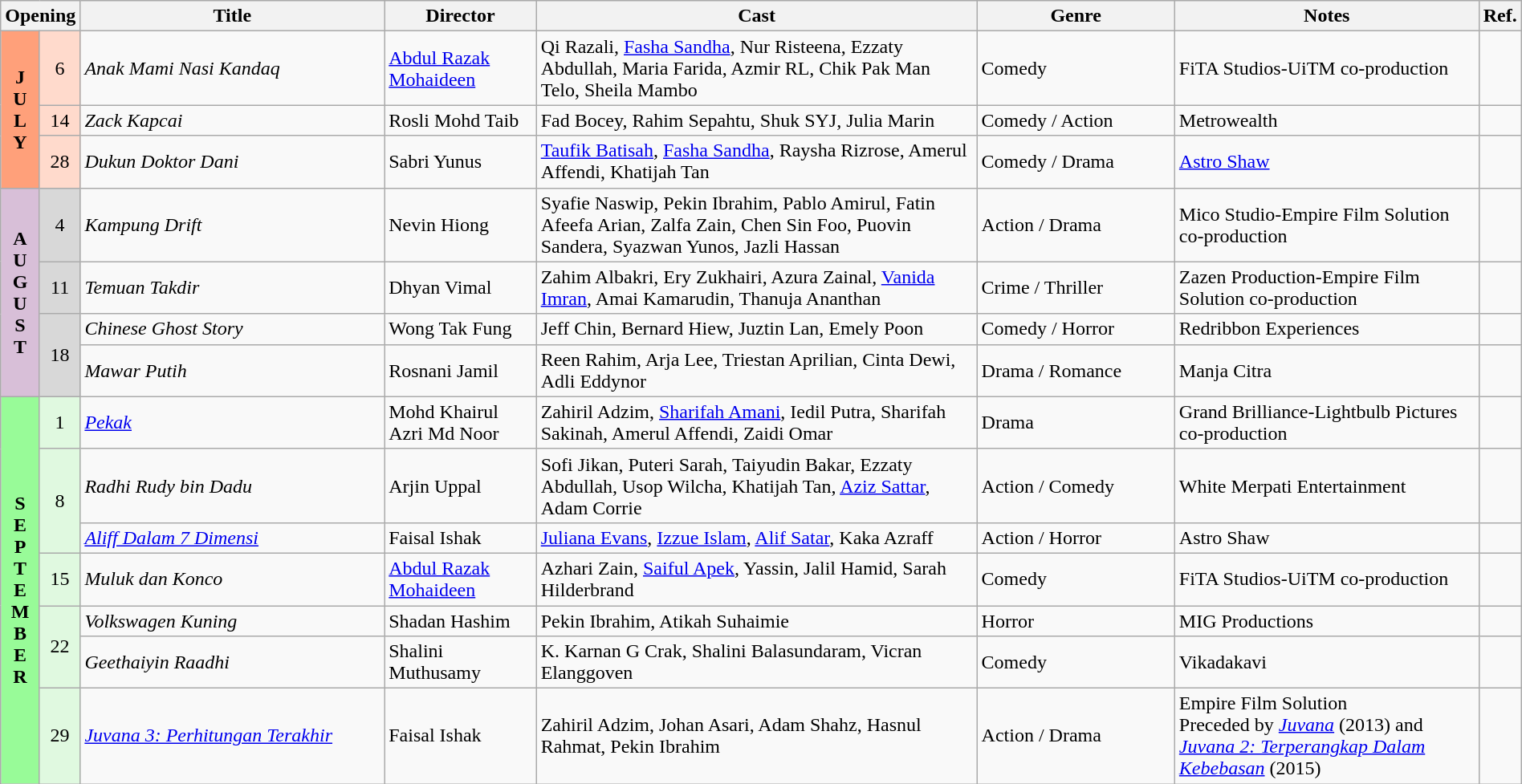<table class="wikitable" width="100%">
<tr>
<th colspan="2">Opening</th>
<th style="width:20%;">Title</th>
<th style="width:10%;">Director</th>
<th>Cast</th>
<th style="width:13%">Genre</th>
<th style="width:20%">Notes</th>
<th>Ref.</th>
</tr>
<tr>
<th rowspan="3" style="text-align:center; background:#ffa07a;">J<br>U<br>L<br>Y</th>
<td rowspan=1 style="text-align:center; background:#ffdacc;">6</td>
<td><em>Anak Mami Nasi Kandaq</em></td>
<td><a href='#'>Abdul Razak Mohaideen</a></td>
<td>Qi Razali, <a href='#'>Fasha Sandha</a>, Nur Risteena, Ezzaty Abdullah, Maria Farida, Azmir RL, Chik Pak Man Telo, Sheila Mambo</td>
<td>Comedy</td>
<td>FiTA Studios-UiTM co-production</td>
<td></td>
</tr>
<tr>
<td rowspan=1 style="text-align:center; background:#ffdacc;">14</td>
<td><em>Zack Kapcai</em></td>
<td>Rosli Mohd Taib</td>
<td>Fad Bocey, Rahim Sepahtu, Shuk SYJ, Julia Marin</td>
<td>Comedy / Action</td>
<td>Metrowealth</td>
<td></td>
</tr>
<tr>
<td rowspan=1 style="text-align:center; background:#ffdacc;">28</td>
<td><em>Dukun Doktor Dani</em></td>
<td>Sabri Yunus</td>
<td><a href='#'>Taufik Batisah</a>, <a href='#'>Fasha Sandha</a>, Raysha Rizrose, Amerul Affendi, Khatijah Tan</td>
<td>Comedy / Drama</td>
<td><a href='#'>Astro Shaw</a></td>
<td></td>
</tr>
<tr>
<th rowspan=4 style="text-align:center; background:thistle;">A<br>U<br>G<br>U<br>S<br>T</th>
<td rowspan=1 style="text-align:center; background:#d8d8d8;">4</td>
<td><em>Kampung Drift</em></td>
<td>Nevin Hiong</td>
<td>Syafie Naswip, Pekin Ibrahim, Pablo Amirul, Fatin Afeefa Arian, Zalfa Zain, Chen Sin Foo, Puovin Sandera, Syazwan Yunos, Jazli Hassan</td>
<td>Action / Drama</td>
<td>Mico Studio-Empire Film Solution co-production</td>
<td></td>
</tr>
<tr>
<td rowspan=1 style="text-align:center; background:#d8d8d8;">11</td>
<td><em>Temuan Takdir</em></td>
<td>Dhyan Vimal</td>
<td>Zahim Albakri, Ery Zukhairi, Azura Zainal, <a href='#'>Vanida Imran</a>, Amai Kamarudin, Thanuja Ananthan</td>
<td>Crime / Thriller</td>
<td>Zazen Production-Empire Film Solution co-production</td>
<td></td>
</tr>
<tr>
<td rowspan=2 style="text-align:center; background:#d8d8d8;">18</td>
<td><em>Chinese Ghost Story</em></td>
<td>Wong Tak Fung</td>
<td>Jeff Chin, Bernard Hiew, Juztin Lan, Emely Poon</td>
<td>Comedy / Horror</td>
<td>Redribbon Experiences</td>
<td></td>
</tr>
<tr>
<td><em>Mawar Putih</em></td>
<td>Rosnani Jamil</td>
<td>Reen Rahim, Arja Lee, Triestan Aprilian, Cinta Dewi, Adli Eddynor</td>
<td>Drama / Romance</td>
<td>Manja Citra</td>
<td></td>
</tr>
<tr>
<th rowspan=7 style="text-align:center; background:#98fb98;">S<br>E<br>P<br>T<br>E<br>M<br>B<br>E<br>R</th>
<td rowspan=1 style="text-align:center; background:#e0f9e0;">1</td>
<td><em><a href='#'>Pekak</a></em></td>
<td>Mohd Khairul Azri Md Noor</td>
<td>Zahiril Adzim, <a href='#'>Sharifah Amani</a>, Iedil Putra, Sharifah Sakinah, Amerul Affendi, Zaidi Omar</td>
<td>Drama</td>
<td>Grand Brilliance-Lightbulb Pictures co-production</td>
<td></td>
</tr>
<tr>
<td rowspan=2 style="text-align:center; background:#e0f9e0;">8</td>
<td><em>Radhi Rudy bin Dadu</em></td>
<td>Arjin Uppal</td>
<td>Sofi Jikan, Puteri Sarah, Taiyudin Bakar, Ezzaty Abdullah, Usop Wilcha, Khatijah Tan, <a href='#'>Aziz Sattar</a>, Adam Corrie</td>
<td>Action / Comedy</td>
<td>White Merpati Entertainment</td>
<td></td>
</tr>
<tr>
<td><em><a href='#'>Aliff Dalam 7 Dimensi</a></em></td>
<td>Faisal Ishak</td>
<td><a href='#'>Juliana Evans</a>, <a href='#'>Izzue Islam</a>, <a href='#'>Alif Satar</a>, Kaka Azraff</td>
<td>Action / Horror</td>
<td>Astro Shaw</td>
<td></td>
</tr>
<tr>
<td rowspan=1 style="text-align:center; background:#e0f9e0;">15</td>
<td><em>Muluk dan Konco</em></td>
<td><a href='#'>Abdul Razak Mohaideen</a></td>
<td>Azhari Zain, <a href='#'>Saiful Apek</a>, Yassin, Jalil Hamid, Sarah Hilderbrand</td>
<td>Comedy</td>
<td>FiTA Studios-UiTM co-production</td>
<td></td>
</tr>
<tr>
<td rowspan=2 style="text-align:center; background:#e0f9e0;">22</td>
<td><em>Volkswagen Kuning</em></td>
<td>Shadan Hashim</td>
<td>Pekin Ibrahim, Atikah Suhaimie</td>
<td>Horror</td>
<td>MIG Productions</td>
<td></td>
</tr>
<tr>
<td><em>Geethaiyin Raadhi</em></td>
<td>Shalini Muthusamy</td>
<td>K. Karnan G Crak, Shalini Balasundaram, Vicran Elanggoven</td>
<td>Comedy</td>
<td>Vikadakavi</td>
<td></td>
</tr>
<tr>
<td rowspan=1 style="text-align:center; background:#e0f9e0;">29</td>
<td><em><a href='#'>Juvana 3: Perhitungan Terakhir</a></em></td>
<td>Faisal Ishak</td>
<td>Zahiril Adzim, Johan Asari, Adam Shahz, Hasnul Rahmat, Pekin Ibrahim</td>
<td>Action / Drama</td>
<td>Empire Film Solution<br>Preceded by <em><a href='#'>Juvana</a></em> (2013) and <em><a href='#'>Juvana 2: Terperangkap Dalam Kebebasan</a></em> (2015)</td>
<td></td>
</tr>
</table>
